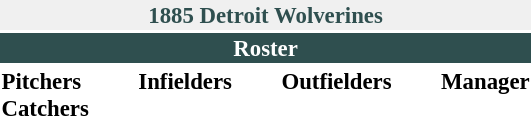<table class="toccolours" style="font-size: 95%;">
<tr>
<th colspan="10" style="background-color: #F0F0F0; color: #2F4F4F; text-align: center;">1885 Detroit Wolverines</th>
</tr>
<tr>
<td colspan="10" style="background-color: #2F4F4F; color: white; text-align: center;"><strong>Roster</strong></td>
</tr>
<tr>
<td valign="top"><strong>Pitchers</strong><br>



<strong>Catchers</strong>




</td>
<td width="25px"></td>
<td valign="top"><strong>Infielders</strong><br>











</td>
<td width="25px"></td>
<td valign="top"><strong>Outfielders</strong><br>




</td>
<td width="25px"></td>
<td valign="top"><strong>Manager</strong><br>
</td>
</tr>
</table>
